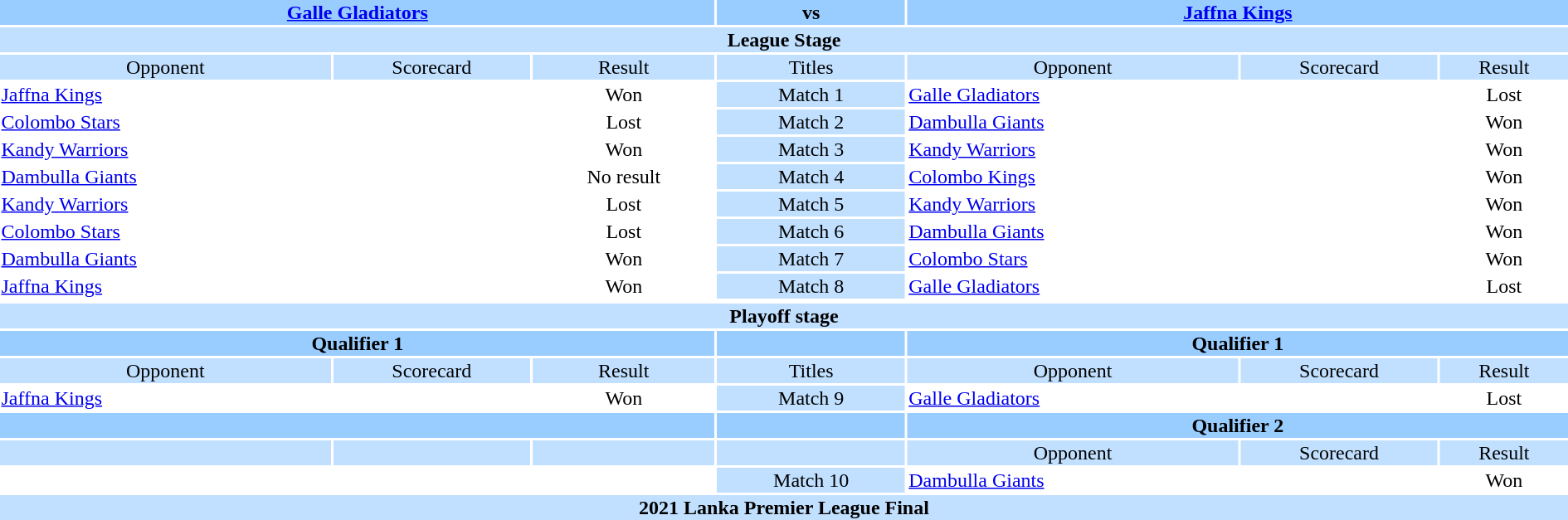<table style="width:100%;text-align:center">
<tr style="vertical-align:top;background:#99CCFF">
<th colspan="3"><a href='#'>Galle Gladiators</a></th>
<th>vs</th>
<th colspan="3"><a href='#'>Jaffna Kings</a></th>
</tr>
<tr style="vertical-align:top;background:#C1E0FF">
<th colspan="7">League Stage</th>
</tr>
<tr style="vertical-align:top;background:#C1E0FF">
<td>Opponent</td>
<td>Scorecard</td>
<td>Result</td>
<td>Titles</td>
<td>Opponent</td>
<td>Scorecard</td>
<td>Result</td>
</tr>
<tr>
<td style="text-align:left"><a href='#'>Jaffna Kings</a></td>
<td></td>
<td>Won</td>
<td style="background:#C1E0FF">Match 1</td>
<td style="text-align:left"><a href='#'>Galle Gladiators</a></td>
<td></td>
<td>Lost</td>
</tr>
<tr>
<td style="text-align:left"><a href='#'>Colombo Stars</a></td>
<td></td>
<td>Lost</td>
<td style="background:#C1E0FF">Match 2</td>
<td style="text-align:left"><a href='#'>Dambulla Giants</a></td>
<td></td>
<td>Won</td>
</tr>
<tr>
<td style="text-align:left"><a href='#'>Kandy Warriors</a></td>
<td></td>
<td>Won</td>
<td style="background:#C1E0FF">Match 3</td>
<td style="text-align:left"><a href='#'>Kandy Warriors</a></td>
<td></td>
<td>Won</td>
</tr>
<tr>
<td style="text-align:left"><a href='#'>Dambulla Giants</a></td>
<td></td>
<td>No result</td>
<td style="background:#C1E0FF">Match 4</td>
<td style="text-align:left"><a href='#'>Colombo Kings</a></td>
<td></td>
<td>Won</td>
</tr>
<tr>
<td style="text-align:left"><a href='#'>Kandy Warriors</a></td>
<td></td>
<td>Lost</td>
<td style="background:#C1E0FF">Match 5</td>
<td style="text-align:left"><a href='#'>Kandy Warriors</a></td>
<td></td>
<td>Won</td>
</tr>
<tr>
<td style="text-align:left"><a href='#'>Colombo Stars</a></td>
<td></td>
<td>Lost</td>
<td style="background:#C1E0FF">Match 6</td>
<td style="text-align:left"><a href='#'>Dambulla Giants</a></td>
<td></td>
<td>Won</td>
</tr>
<tr>
<td style="text-align:left"><a href='#'>Dambulla Giants</a></td>
<td></td>
<td>Won</td>
<td style="background:#C1E0FF">Match 7</td>
<td style="text-align:left"><a href='#'>Colombo Stars</a></td>
<td></td>
<td>Won</td>
</tr>
<tr>
<td style="text-align:left"><a href='#'>Jaffna Kings</a></td>
<td></td>
<td>Won</td>
<td style="background:#C1E0FF">Match 8</td>
<td style="text-align:left"><a href='#'>Galle Gladiators</a></td>
<td></td>
<td>Lost</td>
</tr>
<tr>
</tr>
<tr style="vertical-align:top;background:#C1E0FF">
<th colspan="7">Playoff stage</th>
</tr>
<tr style="vertical-align:top;background:#99CCFF">
<th colspan="3">Qualifier 1</th>
<th></th>
<th colspan="3">Qualifier 1</th>
</tr>
<tr style="vertical-align:top;background:#C1E0FF">
<td>Opponent</td>
<td>Scorecard</td>
<td>Result</td>
<td>Titles</td>
<td>Opponent</td>
<td>Scorecard</td>
<td>Result</td>
</tr>
<tr>
<td style="text-align:left"><a href='#'>Jaffna Kings</a></td>
<td></td>
<td>Won</td>
<td style="background:#C1E0FF">Match 9</td>
<td style="text-align:left"><a href='#'>Galle Gladiators</a></td>
<td></td>
<td>Lost</td>
</tr>
<tr style="vertical-align:top;background:#99CCFF">
<th colspan="3"></th>
<th></th>
<th colspan="3">Qualifier 2</th>
</tr>
<tr style="vertical-align:top;background:#C1E0FF">
<td></td>
<td></td>
<td></td>
<td></td>
<td>Opponent</td>
<td>Scorecard</td>
<td>Result</td>
</tr>
<tr>
<td style="text-align:left"></td>
<td></td>
<td></td>
<td style="background:#C1E0FF">Match 10</td>
<td style="text-align:left"><a href='#'>Dambulla Giants</a></td>
<td></td>
<td>Won</td>
</tr>
<tr style="vertical-align:top;background:#C1E0FF">
<th colspan="7">2021 Lanka Premier League Final</th>
</tr>
</table>
